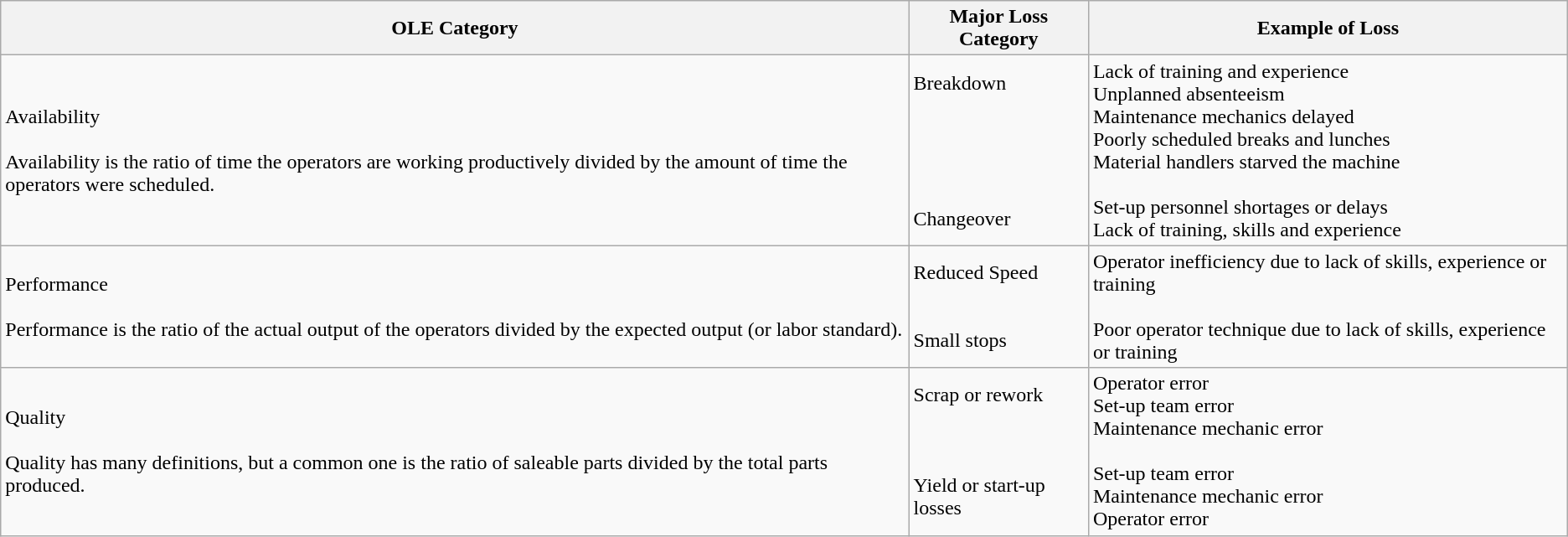<table class="wikitable">
<tr>
<th>OLE Category</th>
<th>Major Loss Category</th>
<th>Example of Loss</th>
</tr>
<tr>
<td>Availability <br> <br> Availability is the ratio of time the operators are working productively divided by the amount of time the operators were scheduled.</td>
<td>Breakdown <br> <br> <br> <br> <br> <br> Changeover</td>
<td>Lack of training and experience <br> Unplanned absenteeism <br> Maintenance mechanics delayed <br> Poorly scheduled breaks and lunches <br> Material handlers starved the machine <br> <br> Set-up personnel shortages or delays <br> Lack of training, skills and experience</td>
</tr>
<tr>
<td>Performance <br> <br> Performance is the ratio of the actual output of the operators divided by the expected output (or labor standard).</td>
<td>Reduced Speed  <br> <br> <br> Small stops</td>
<td>Operator inefficiency due to lack of skills,  experience or training <br> <br> Poor operator technique due to lack of skills, experience or training</td>
</tr>
<tr>
<td>Quality <br> <br> Quality has many definitions, but a common one is the ratio of saleable parts divided by the total parts produced.</td>
<td>Scrap or rework <br> <br> <br> <br> Yield or start-up losses</td>
<td>Operator error <br> Set-up team error <br> Maintenance mechanic error <br> <br> Set-up team error <br> Maintenance mechanic error <br> Operator error</td>
</tr>
</table>
